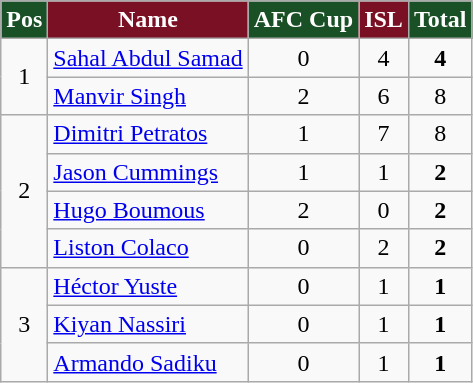<table class="wikitable" margin-left:1em;float:center>
<tr>
<th style="background:#1A5026; color:white; text-align:center;">Pos</th>
<th style="background:#7A1024; color:white; text-align:center;">Name</th>
<th style="background:#1A5026; color:white; text-align:center;">AFC Cup</th>
<th style="background:#7A1024; color:white; text-align:center;">ISL</th>
<th style="background:#1A5026; color:white; text-align:center;">Total</th>
</tr>
<tr>
<td rowspan="2"style="text-align:center">1</td>
<td><a href='#'>Sahal Abdul Samad</a></td>
<td style="text-align:center">0</td>
<td style="text-align:center">4</td>
<td style="text-align:center"><strong>4</strong></td>
</tr>
<tr>
<td><a href='#'>Manvir Singh</a></td>
<td style="text-align:center">2</td>
<td style="text-align:center">6</td>
<td style="text-align:center">8</td>
</tr>
<tr>
<td rowspan="4"style="text-align:center">2</td>
<td><a href='#'>Dimitri Petratos</a></td>
<td style="text-align:center">1</td>
<td style="text-align:center">7</td>
<td style="text-align:center">8</td>
</tr>
<tr>
<td><a href='#'>Jason Cummings</a></td>
<td style="text-align:center">1</td>
<td style="text-align:center">1</td>
<td style="text-align:center"><strong>2</strong></td>
</tr>
<tr>
<td><a href='#'>Hugo Boumous</a></td>
<td style="text-align:center">2</td>
<td style="text-align:center">0</td>
<td style="text-align:center"><strong>2</strong></td>
</tr>
<tr>
<td><a href='#'>Liston Colaco</a></td>
<td style="text-align:center">0</td>
<td style="text-align:center">2</td>
<td style="text-align:center"><strong>2</strong></td>
</tr>
<tr>
<td rowspan="6"style="text-align:center">3</td>
<td><a href='#'>Héctor Yuste</a></td>
<td style="text-align:center">0</td>
<td style="text-align:center">1</td>
<td style="text-align:center"><strong>1</strong></td>
</tr>
<tr>
<td><a href='#'>Kiyan Nassiri</a></td>
<td style="text-align:center">0</td>
<td style="text-align:center">1</td>
<td style="text-align:center"><strong>1</strong></td>
</tr>
<tr>
<td><a href='#'>Armando Sadiku</a></td>
<td style="text-align:center">0</td>
<td style="text-align:center">1</td>
<td style="text-align:center"><strong>1</strong></td>
</tr>
</table>
